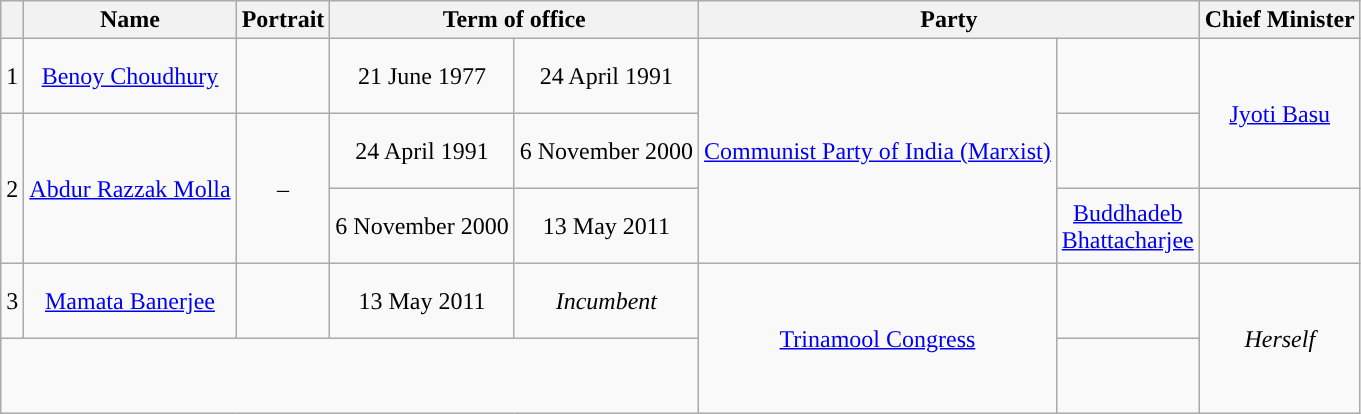<table class="wikitable" style="text-align:center">
<tr>
<th></th>
<th>Name</th>
<th>Portrait</th>
<th colspan=2>Term of office</th>
<th colspan=2>Party</th>
<th>Chief Minister</th>
</tr>
<tr style="height: 50px;">
<td>1</td>
<td><a href='#'>Benoy Choudhury</a></td>
<td></td>
<td>21 June 1977</td>
<td>24 April 1991</td>
<td rowspan=3><a href='#'>Communist Party of India (Marxist)</a></td>
<td width="4px"></td>
<td rowspan=2><a href='#'>Jyoti Basu</a></td>
</tr>
<tr style="height: 50px;">
<td rowspan=2>2</td>
<td rowspan=2><a href='#'>Abdur Razzak Molla</a></td>
<td rowspan=2>–</td>
<td>24 April 1991</td>
<td>6 November 2000</td>
</tr>
<tr style="height: 50px;">
<td>6 November 2000</td>
<td>13 May 2011</td>
<td rowspan=1><a href='#'>Buddhadeb Bhattacharjee</a></td>
</tr>
<tr style="height: 50px;">
<td>3</td>
<td><a href='#'>Mamata Banerjee</a></td>
<td></td>
<td>13 May 2011</td>
<td><em>Incumbent</em></td>
<td rowspan=3><a href='#'>Trinamool Congress</a></td>
<td width="4px"></td>
<td rowspan=2><em>Herself</em></td>
</tr>
<tr style="height: 50px;">
</tr>
</table>
